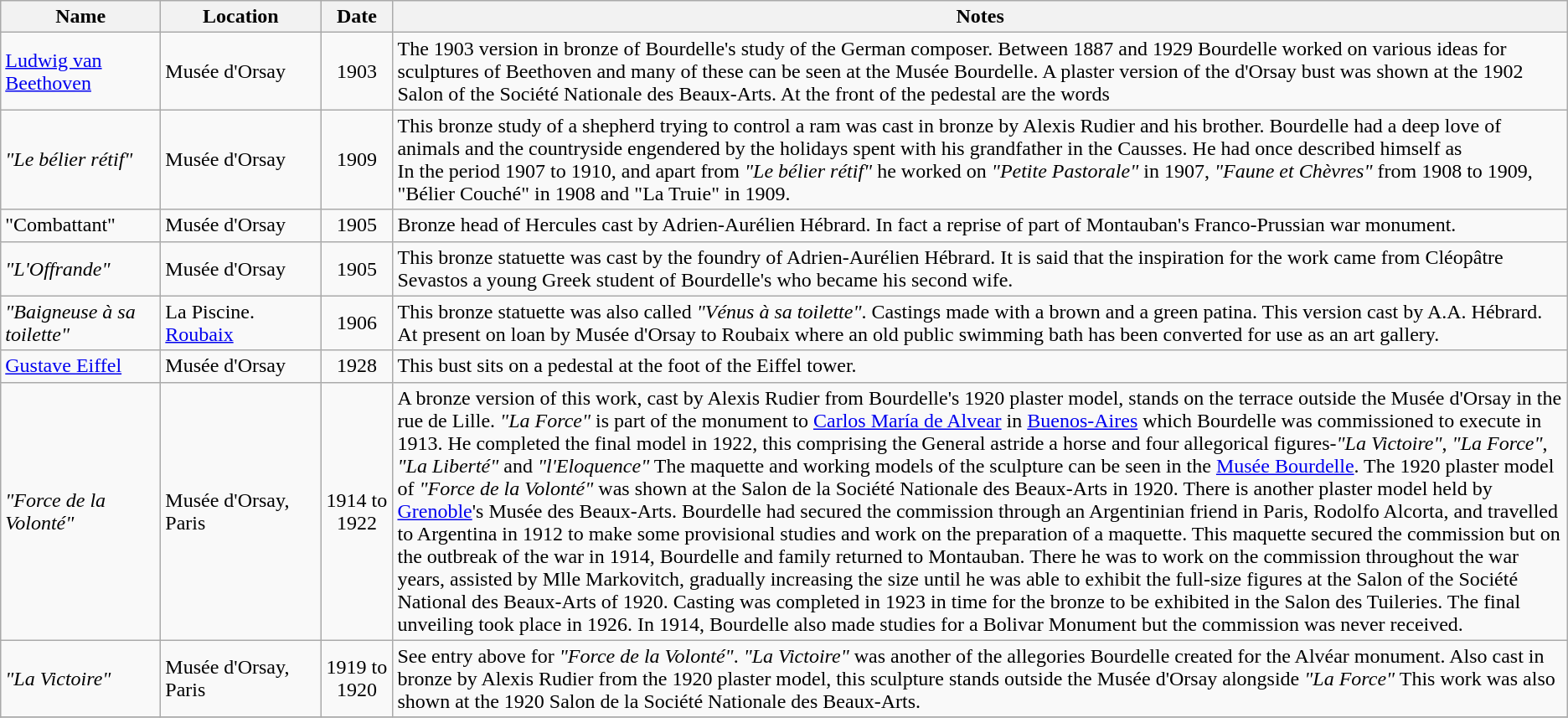<table class="wikitable sortable plainrowheaders">
<tr>
<th style="width:120px">Name</th>
<th style="width:120px">Location</th>
<th style="width:50px">Date</th>
<th class="unsortable">Notes</th>
</tr>
<tr>
<td><a href='#'>Ludwig van Beethoven</a></td>
<td>Musée d'Orsay</td>
<td align="center">1903</td>
<td>The 1903 version in bronze of Bourdelle's study of the German composer. Between 1887 and 1929 Bourdelle worked on various ideas for sculptures of Beethoven and many of these can be seen at the Musée Bourdelle. A plaster version of the d'Orsay bust was shown at the 1902 Salon of the Société Nationale des Beaux-Arts. At the front of the pedestal are the words </td>
</tr>
<tr>
<td><em>"Le bélier rétif"</em></td>
<td>Musée d'Orsay</td>
<td align="center">1909</td>
<td>This bronze study of a shepherd trying to control a ram was cast in bronze by Alexis Rudier and his brother. Bourdelle had a deep love of animals and the countryside engendered by the holidays spent with his grandfather in the Causses. He had once described himself as <br>In the period 1907 to 1910, and apart from <em>"Le bélier rétif"</em> he worked on <em>"Petite Pastorale"</em> in 1907, <em>"Faune et Chèvres"</em> from 1908 to 1909, "Bélier Couché" in 1908 and "La Truie" in 1909.</td>
</tr>
<tr>
<td>"Combattant"</td>
<td>Musée d'Orsay</td>
<td align="center">1905</td>
<td>Bronze head of Hercules cast by Adrien-Aurélien Hébrard. In fact a reprise of part of Montauban's Franco-Prussian war monument.</td>
</tr>
<tr>
<td><em>"L'Offrande"</em></td>
<td>Musée d'Orsay</td>
<td align="center">1905</td>
<td>This bronze statuette was cast by the foundry of Adrien-Aurélien Hébrard. It is said that the inspiration for the work came from Cléopâtre Sevastos a young Greek student of Bourdelle's who became his second wife.</td>
</tr>
<tr>
<td><em>"Baigneuse à sa toilette"</em></td>
<td>La Piscine. <a href='#'>Roubaix</a></td>
<td align="center">1906</td>
<td>This bronze statuette was also called <em>"Vénus à sa toilette"</em>. Castings made with a brown and a green patina. This version cast by A.A. Hébrard. At present on loan by Musée d'Orsay to Roubaix where an old public swimming bath has been converted for use as an art gallery.</td>
</tr>
<tr>
<td><a href='#'>Gustave Eiffel</a></td>
<td>Musée d'Orsay</td>
<td align="center">1928</td>
<td>This bust sits on a pedestal at the foot of the Eiffel tower.<br></td>
</tr>
<tr>
<td><em>"Force de la Volonté"</em></td>
<td>Musée d'Orsay, Paris</td>
<td align="center">1914 to 1922</td>
<td>A bronze version of this work, cast by Alexis Rudier from Bourdelle's 1920 plaster model, stands on the terrace outside the Musée d'Orsay in the rue de Lille. <em>"La Force"</em> is part of the monument to <a href='#'>Carlos María de Alvear</a> in <a href='#'>Buenos-Aires</a> which Bourdelle was commissioned to execute in 1913. He completed the final model in 1922, this comprising the General astride a horse and four allegorical figures-<em>"La Victoire"</em>, <em>"La Force"</em>, <em>"La Liberté"</em> and <em>"l'Eloquence"</em> The maquette and working models of the sculpture can be seen in the <a href='#'>Musée Bourdelle</a>. The 1920 plaster model of <em>"Force de la Volonté"</em> was shown at the Salon de la Société Nationale des Beaux-Arts in 1920. There is another plaster model held by <a href='#'>Grenoble</a>'s Musée des Beaux-Arts.  Bourdelle had secured the commission through an Argentinian friend in Paris, Rodolfo Alcorta, and travelled to Argentina in 1912 to make some provisional studies and work on the preparation of a maquette. This maquette secured the commission but on the outbreak of the war in 1914, Bourdelle and family returned to Montauban.  There he was to work on the commission throughout the war years, assisted by Mlle Markovitch, gradually increasing the size until he was able to exhibit the full-size figures at the Salon of the Société National des Beaux-Arts of 1920. Casting was completed in 1923 in time for the bronze to be exhibited in the Salon des Tuileries. The final unveiling took place in 1926. In 1914, Bourdelle also made studies for a Bolivar Monument but the commission was never received.<br></td>
</tr>
<tr>
<td><em>"La Victoire"</em></td>
<td>Musée d'Orsay, Paris</td>
<td align="center">1919 to 1920</td>
<td>See entry above for <em>"Force de la Volonté"</em>.  <em>"La Victoire"</em> was another of the allegories Bourdelle created for the Alvéar monument. Also cast in bronze by Alexis Rudier from the 1920 plaster model, this sculpture stands outside the Musée d'Orsay alongside <em>"La Force"</em>  This work was also shown at the 1920 Salon de la Société Nationale des Beaux-Arts.<br></td>
</tr>
<tr>
</tr>
</table>
